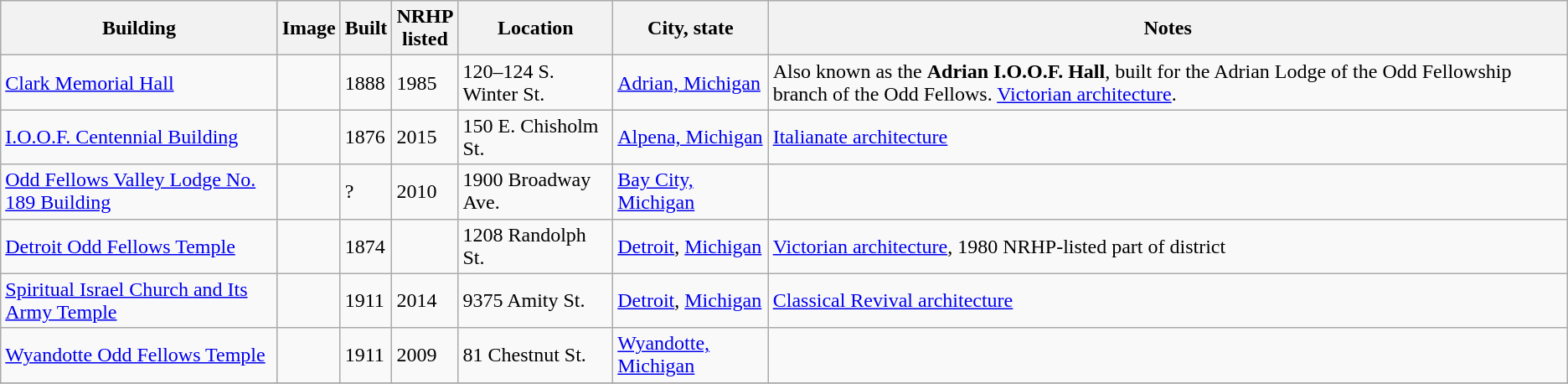<table class="wikitable sortable">
<tr>
<th>Building<br></th>
<th class="unsortable">Image</th>
<th>Built</th>
<th>NRHP<br>listed</th>
<th>Location</th>
<th>City, state</th>
<th class="unsortable">Notes</th>
</tr>
<tr>
<td><a href='#'>Clark Memorial Hall</a></td>
<td></td>
<td>1888</td>
<td>1985</td>
<td>120–124 S. Winter St.<br><small></small></td>
<td><a href='#'>Adrian, Michigan</a></td>
<td>Also known as the <strong>Adrian I.O.O.F. Hall</strong>, built for the Adrian Lodge of the Odd Fellowship branch of the Odd Fellows. <a href='#'>Victorian architecture</a>.</td>
</tr>
<tr>
<td><a href='#'>I.O.O.F. Centennial Building</a></td>
<td></td>
<td>1876</td>
<td>2015</td>
<td>150 E. Chisholm St.<br><small></small></td>
<td><a href='#'>Alpena, Michigan</a></td>
<td><a href='#'>Italianate architecture</a></td>
</tr>
<tr>
<td><a href='#'>Odd Fellows Valley Lodge No. 189 Building</a></td>
<td></td>
<td>?</td>
<td>2010</td>
<td>1900 Broadway Ave.<br><small></small></td>
<td><a href='#'>Bay City, Michigan</a></td>
<td></td>
</tr>
<tr>
<td><a href='#'>Detroit Odd Fellows Temple</a></td>
<td></td>
<td>1874</td>
<td></td>
<td>1208 Randolph St.</td>
<td><a href='#'>Detroit</a>, <a href='#'>Michigan</a></td>
<td><a href='#'>Victorian architecture</a>, 1980 NRHP-listed part of district</td>
</tr>
<tr>
<td><a href='#'>Spiritual Israel Church and Its Army Temple</a></td>
<td></td>
<td>1911</td>
<td>2014</td>
<td>9375 Amity St.<br><small></small></td>
<td><a href='#'>Detroit</a>, <a href='#'>Michigan</a></td>
<td><a href='#'>Classical Revival architecture</a></td>
</tr>
<tr>
<td><a href='#'>Wyandotte Odd Fellows Temple</a></td>
<td></td>
<td>1911</td>
<td>2009</td>
<td>81 Chestnut St.<br><small></small></td>
<td><a href='#'>Wyandotte, Michigan</a></td>
<td></td>
</tr>
<tr>
</tr>
</table>
